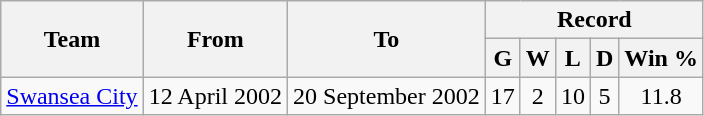<table class="wikitable" style="text-align: center">
<tr>
<th rowspan="2">Team</th>
<th rowspan="2">From</th>
<th rowspan="2">To</th>
<th colspan="5">Record</th>
</tr>
<tr>
<th>G</th>
<th>W</th>
<th>L</th>
<th>D</th>
<th>Win %</th>
</tr>
<tr>
<td align=left><a href='#'>Swansea City</a></td>
<td align=left>12 April 2002</td>
<td align=left>20 September 2002</td>
<td>17</td>
<td>2</td>
<td>10</td>
<td>5</td>
<td>11.8</td>
</tr>
</table>
